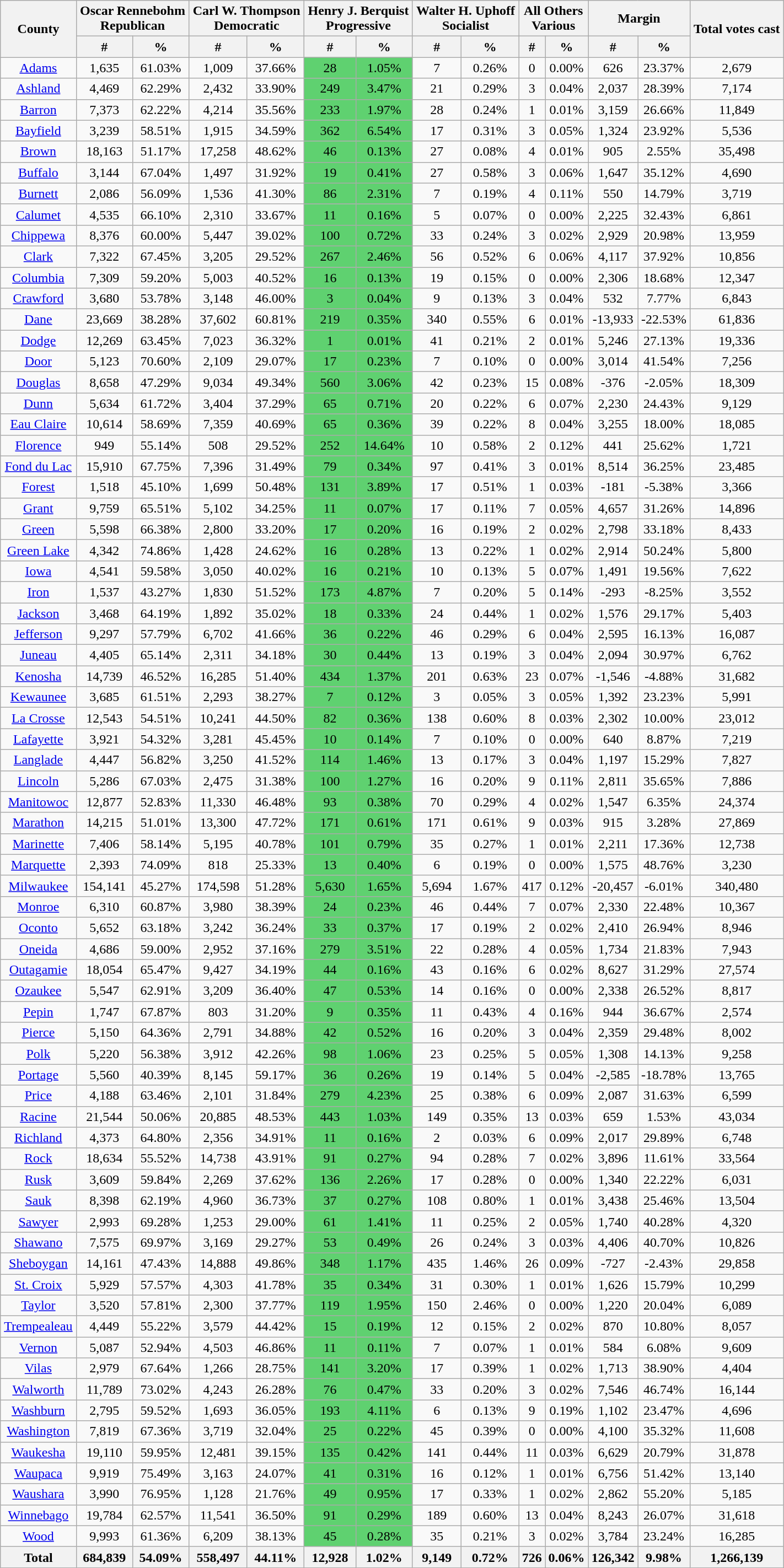<table width="75%" class="wikitable sortable" style="text-align:center">
<tr>
<th rowspan="2" style="text-align:center;">County</th>
<th colspan="2" style="text-align:center;">Oscar Rennebohm<br>Republican</th>
<th colspan="2" style="text-align:center;">Carl W. Thompson<br>Democratic</th>
<th colspan="2" style="text-align:center;">Henry J. Berquist<br>Progressive</th>
<th colspan="2" style="text-align:center;">Walter H. Uphoff<br>Socialist</th>
<th colspan="2" style="text-align:center;">All Others<br>Various</th>
<th colspan="2" style="text-align:center;">Margin</th>
<th rowspan="2" style="text-align:center;">Total votes cast</th>
</tr>
<tr>
<th style="text-align:center;" data-sort-type="number">#</th>
<th style="text-align:center;" data-sort-type="number">%</th>
<th style="text-align:center;" data-sort-type="number">#</th>
<th style="text-align:center;" data-sort-type="number">%</th>
<th style="text-align:center;" data-sort-type="number">#</th>
<th style="text-align:center;" data-sort-type="number">%</th>
<th style="text-align:center;" data-sort-type="number">#</th>
<th style="text-align:center;" data-sort-type="number">%</th>
<th style="text-align:center;" data-sort-type="number">#</th>
<th style="text-align:center;" data-sort-type="number">%</th>
<th style="text-align:center;" data-sort-type="number">#</th>
<th style="text-align:center;" data-sort-type="number">%</th>
</tr>
<tr style="text-align:center;">
<td><a href='#'>Adams</a></td>
<td>1,635</td>
<td>61.03%</td>
<td>1,009</td>
<td>37.66%</td>
<td bgcolor="#5FD170">28</td>
<td bgcolor="#5FD170">1.05%</td>
<td>7</td>
<td>0.26%</td>
<td>0</td>
<td>0.00%</td>
<td>626</td>
<td>23.37%</td>
<td>2,679</td>
</tr>
<tr style="text-align:center;">
<td><a href='#'>Ashland</a></td>
<td>4,469</td>
<td>62.29%</td>
<td>2,432</td>
<td>33.90%</td>
<td bgcolor="#5FD170">249</td>
<td bgcolor="#5FD170">3.47%</td>
<td>21</td>
<td>0.29%</td>
<td>3</td>
<td>0.04%</td>
<td>2,037</td>
<td>28.39%</td>
<td>7,174</td>
</tr>
<tr style="text-align:center;">
<td><a href='#'>Barron</a></td>
<td>7,373</td>
<td>62.22%</td>
<td>4,214</td>
<td>35.56%</td>
<td bgcolor="#5FD170">233</td>
<td bgcolor="#5FD170">1.97%</td>
<td>28</td>
<td>0.24%</td>
<td>1</td>
<td>0.01%</td>
<td>3,159</td>
<td>26.66%</td>
<td>11,849</td>
</tr>
<tr style="text-align:center;">
<td><a href='#'>Bayfield</a></td>
<td>3,239</td>
<td>58.51%</td>
<td>1,915</td>
<td>34.59%</td>
<td bgcolor="#5FD170">362</td>
<td bgcolor="#5FD170">6.54%</td>
<td>17</td>
<td>0.31%</td>
<td>3</td>
<td>0.05%</td>
<td>1,324</td>
<td>23.92%</td>
<td>5,536</td>
</tr>
<tr style="text-align:center;">
<td><a href='#'>Brown</a></td>
<td>18,163</td>
<td>51.17%</td>
<td>17,258</td>
<td>48.62%</td>
<td bgcolor="#5FD170">46</td>
<td bgcolor="#5FD170">0.13%</td>
<td>27</td>
<td>0.08%</td>
<td>4</td>
<td>0.01%</td>
<td>905</td>
<td>2.55%</td>
<td>35,498</td>
</tr>
<tr style="text-align:center;">
<td><a href='#'>Buffalo</a></td>
<td>3,144</td>
<td>67.04%</td>
<td>1,497</td>
<td>31.92%</td>
<td bgcolor="#5FD170">19</td>
<td bgcolor="#5FD170">0.41%</td>
<td>27</td>
<td>0.58%</td>
<td>3</td>
<td>0.06%</td>
<td>1,647</td>
<td>35.12%</td>
<td>4,690</td>
</tr>
<tr style="text-align:center;">
<td><a href='#'>Burnett</a></td>
<td>2,086</td>
<td>56.09%</td>
<td>1,536</td>
<td>41.30%</td>
<td bgcolor="#5FD170">86</td>
<td bgcolor="#5FD170">2.31%</td>
<td>7</td>
<td>0.19%</td>
<td>4</td>
<td>0.11%</td>
<td>550</td>
<td>14.79%</td>
<td>3,719</td>
</tr>
<tr style="text-align:center;">
<td><a href='#'>Calumet</a></td>
<td>4,535</td>
<td>66.10%</td>
<td>2,310</td>
<td>33.67%</td>
<td bgcolor="#5FD170">11</td>
<td bgcolor="#5FD170">0.16%</td>
<td>5</td>
<td>0.07%</td>
<td>0</td>
<td>0.00%</td>
<td>2,225</td>
<td>32.43%</td>
<td>6,861</td>
</tr>
<tr style="text-align:center;">
<td><a href='#'>Chippewa</a></td>
<td>8,376</td>
<td>60.00%</td>
<td>5,447</td>
<td>39.02%</td>
<td bgcolor="#5FD170">100</td>
<td bgcolor="#5FD170">0.72%</td>
<td>33</td>
<td>0.24%</td>
<td>3</td>
<td>0.02%</td>
<td>2,929</td>
<td>20.98%</td>
<td>13,959</td>
</tr>
<tr style="text-align:center;">
<td><a href='#'>Clark</a></td>
<td>7,322</td>
<td>67.45%</td>
<td>3,205</td>
<td>29.52%</td>
<td bgcolor="#5FD170">267</td>
<td bgcolor="#5FD170">2.46%</td>
<td>56</td>
<td>0.52%</td>
<td>6</td>
<td>0.06%</td>
<td>4,117</td>
<td>37.92%</td>
<td>10,856</td>
</tr>
<tr style="text-align:center;">
<td><a href='#'>Columbia</a></td>
<td>7,309</td>
<td>59.20%</td>
<td>5,003</td>
<td>40.52%</td>
<td bgcolor="#5FD170">16</td>
<td bgcolor="#5FD170">0.13%</td>
<td>19</td>
<td>0.15%</td>
<td>0</td>
<td>0.00%</td>
<td>2,306</td>
<td>18.68%</td>
<td>12,347</td>
</tr>
<tr style="text-align:center;">
<td><a href='#'>Crawford</a></td>
<td>3,680</td>
<td>53.78%</td>
<td>3,148</td>
<td>46.00%</td>
<td bgcolor="#5FD170">3</td>
<td bgcolor="#5FD170">0.04%</td>
<td>9</td>
<td>0.13%</td>
<td>3</td>
<td>0.04%</td>
<td>532</td>
<td>7.77%</td>
<td>6,843</td>
</tr>
<tr style="text-align:center;">
<td><a href='#'>Dane</a></td>
<td>23,669</td>
<td>38.28%</td>
<td>37,602</td>
<td>60.81%</td>
<td bgcolor="#5FD170">219</td>
<td bgcolor="#5FD170">0.35%</td>
<td>340</td>
<td>0.55%</td>
<td>6</td>
<td>0.01%</td>
<td>-13,933</td>
<td>-22.53%</td>
<td>61,836</td>
</tr>
<tr style="text-align:center;">
<td><a href='#'>Dodge</a></td>
<td>12,269</td>
<td>63.45%</td>
<td>7,023</td>
<td>36.32%</td>
<td bgcolor="#5FD170">1</td>
<td bgcolor="#5FD170">0.01%</td>
<td>41</td>
<td>0.21%</td>
<td>2</td>
<td>0.01%</td>
<td>5,246</td>
<td>27.13%</td>
<td>19,336</td>
</tr>
<tr style="text-align:center;">
<td><a href='#'>Door</a></td>
<td>5,123</td>
<td>70.60%</td>
<td>2,109</td>
<td>29.07%</td>
<td bgcolor="#5FD170">17</td>
<td bgcolor="#5FD170">0.23%</td>
<td>7</td>
<td>0.10%</td>
<td>0</td>
<td>0.00%</td>
<td>3,014</td>
<td>41.54%</td>
<td>7,256</td>
</tr>
<tr style="text-align:center;">
<td><a href='#'>Douglas</a></td>
<td>8,658</td>
<td>47.29%</td>
<td>9,034</td>
<td>49.34%</td>
<td bgcolor="#5FD170">560</td>
<td bgcolor="#5FD170">3.06%</td>
<td>42</td>
<td>0.23%</td>
<td>15</td>
<td>0.08%</td>
<td>-376</td>
<td>-2.05%</td>
<td>18,309</td>
</tr>
<tr style="text-align:center;">
<td><a href='#'>Dunn</a></td>
<td>5,634</td>
<td>61.72%</td>
<td>3,404</td>
<td>37.29%</td>
<td bgcolor="#5FD170">65</td>
<td bgcolor="#5FD170">0.71%</td>
<td>20</td>
<td>0.22%</td>
<td>6</td>
<td>0.07%</td>
<td>2,230</td>
<td>24.43%</td>
<td>9,129</td>
</tr>
<tr style="text-align:center;">
<td><a href='#'>Eau Claire</a></td>
<td>10,614</td>
<td>58.69%</td>
<td>7,359</td>
<td>40.69%</td>
<td bgcolor="#5FD170">65</td>
<td bgcolor="#5FD170">0.36%</td>
<td>39</td>
<td>0.22%</td>
<td>8</td>
<td>0.04%</td>
<td>3,255</td>
<td>18.00%</td>
<td>18,085</td>
</tr>
<tr style="text-align:center;">
<td><a href='#'>Florence</a></td>
<td>949</td>
<td>55.14%</td>
<td>508</td>
<td>29.52%</td>
<td bgcolor="#5FD170">252</td>
<td bgcolor="#5FD170">14.64%</td>
<td>10</td>
<td>0.58%</td>
<td>2</td>
<td>0.12%</td>
<td>441</td>
<td>25.62%</td>
<td>1,721</td>
</tr>
<tr style="text-align:center;">
<td><a href='#'>Fond du Lac</a></td>
<td>15,910</td>
<td>67.75%</td>
<td>7,396</td>
<td>31.49%</td>
<td bgcolor="#5FD170">79</td>
<td bgcolor="#5FD170">0.34%</td>
<td>97</td>
<td>0.41%</td>
<td>3</td>
<td>0.01%</td>
<td>8,514</td>
<td>36.25%</td>
<td>23,485</td>
</tr>
<tr style="text-align:center;">
<td><a href='#'>Forest</a></td>
<td>1,518</td>
<td>45.10%</td>
<td>1,699</td>
<td>50.48%</td>
<td bgcolor="#5FD170">131</td>
<td bgcolor="#5FD170">3.89%</td>
<td>17</td>
<td>0.51%</td>
<td>1</td>
<td>0.03%</td>
<td>-181</td>
<td>-5.38%</td>
<td>3,366</td>
</tr>
<tr style="text-align:center;">
<td><a href='#'>Grant</a></td>
<td>9,759</td>
<td>65.51%</td>
<td>5,102</td>
<td>34.25%</td>
<td bgcolor="#5FD170">11</td>
<td bgcolor="#5FD170">0.07%</td>
<td>17</td>
<td>0.11%</td>
<td>7</td>
<td>0.05%</td>
<td>4,657</td>
<td>31.26%</td>
<td>14,896</td>
</tr>
<tr style="text-align:center;">
<td><a href='#'>Green</a></td>
<td>5,598</td>
<td>66.38%</td>
<td>2,800</td>
<td>33.20%</td>
<td bgcolor="#5FD170">17</td>
<td bgcolor="#5FD170">0.20%</td>
<td>16</td>
<td>0.19%</td>
<td>2</td>
<td>0.02%</td>
<td>2,798</td>
<td>33.18%</td>
<td>8,433</td>
</tr>
<tr style="text-align:center;">
<td><a href='#'>Green Lake</a></td>
<td>4,342</td>
<td>74.86%</td>
<td>1,428</td>
<td>24.62%</td>
<td bgcolor="#5FD170">16</td>
<td bgcolor="#5FD170">0.28%</td>
<td>13</td>
<td>0.22%</td>
<td>1</td>
<td>0.02%</td>
<td>2,914</td>
<td>50.24%</td>
<td>5,800</td>
</tr>
<tr style="text-align:center;">
<td><a href='#'>Iowa</a></td>
<td>4,541</td>
<td>59.58%</td>
<td>3,050</td>
<td>40.02%</td>
<td bgcolor="#5FD170">16</td>
<td bgcolor="#5FD170">0.21%</td>
<td>10</td>
<td>0.13%</td>
<td>5</td>
<td>0.07%</td>
<td>1,491</td>
<td>19.56%</td>
<td>7,622</td>
</tr>
<tr style="text-align:center;">
<td><a href='#'>Iron</a></td>
<td>1,537</td>
<td>43.27%</td>
<td>1,830</td>
<td>51.52%</td>
<td bgcolor="#5FD170">173</td>
<td bgcolor="#5FD170">4.87%</td>
<td>7</td>
<td>0.20%</td>
<td>5</td>
<td>0.14%</td>
<td>-293</td>
<td>-8.25%</td>
<td>3,552</td>
</tr>
<tr style="text-align:center;">
<td><a href='#'>Jackson</a></td>
<td>3,468</td>
<td>64.19%</td>
<td>1,892</td>
<td>35.02%</td>
<td bgcolor="#5FD170">18</td>
<td bgcolor="#5FD170">0.33%</td>
<td>24</td>
<td>0.44%</td>
<td>1</td>
<td>0.02%</td>
<td>1,576</td>
<td>29.17%</td>
<td>5,403</td>
</tr>
<tr style="text-align:center;">
<td><a href='#'>Jefferson</a></td>
<td>9,297</td>
<td>57.79%</td>
<td>6,702</td>
<td>41.66%</td>
<td bgcolor="#5FD170">36</td>
<td bgcolor="#5FD170">0.22%</td>
<td>46</td>
<td>0.29%</td>
<td>6</td>
<td>0.04%</td>
<td>2,595</td>
<td>16.13%</td>
<td>16,087</td>
</tr>
<tr style="text-align:center;">
<td><a href='#'>Juneau</a></td>
<td>4,405</td>
<td>65.14%</td>
<td>2,311</td>
<td>34.18%</td>
<td bgcolor="#5FD170">30</td>
<td bgcolor="#5FD170">0.44%</td>
<td>13</td>
<td>0.19%</td>
<td>3</td>
<td>0.04%</td>
<td>2,094</td>
<td>30.97%</td>
<td>6,762</td>
</tr>
<tr style="text-align:center;">
<td><a href='#'>Kenosha</a></td>
<td>14,739</td>
<td>46.52%</td>
<td>16,285</td>
<td>51.40%</td>
<td bgcolor="#5FD170">434</td>
<td bgcolor="#5FD170">1.37%</td>
<td>201</td>
<td>0.63%</td>
<td>23</td>
<td>0.07%</td>
<td>-1,546</td>
<td>-4.88%</td>
<td>31,682</td>
</tr>
<tr style="text-align:center;">
<td><a href='#'>Kewaunee</a></td>
<td>3,685</td>
<td>61.51%</td>
<td>2,293</td>
<td>38.27%</td>
<td bgcolor="#5FD170">7</td>
<td bgcolor="#5FD170">0.12%</td>
<td>3</td>
<td>0.05%</td>
<td>3</td>
<td>0.05%</td>
<td>1,392</td>
<td>23.23%</td>
<td>5,991</td>
</tr>
<tr style="text-align:center;">
<td><a href='#'>La Crosse</a></td>
<td>12,543</td>
<td>54.51%</td>
<td>10,241</td>
<td>44.50%</td>
<td bgcolor="#5FD170">82</td>
<td bgcolor="#5FD170">0.36%</td>
<td>138</td>
<td>0.60%</td>
<td>8</td>
<td>0.03%</td>
<td>2,302</td>
<td>10.00%</td>
<td>23,012</td>
</tr>
<tr style="text-align:center;">
<td><a href='#'>Lafayette</a></td>
<td>3,921</td>
<td>54.32%</td>
<td>3,281</td>
<td>45.45%</td>
<td bgcolor="#5FD170">10</td>
<td bgcolor="#5FD170">0.14%</td>
<td>7</td>
<td>0.10%</td>
<td>0</td>
<td>0.00%</td>
<td>640</td>
<td>8.87%</td>
<td>7,219</td>
</tr>
<tr style="text-align:center;">
<td><a href='#'>Langlade</a></td>
<td>4,447</td>
<td>56.82%</td>
<td>3,250</td>
<td>41.52%</td>
<td bgcolor="#5FD170">114</td>
<td bgcolor="#5FD170">1.46%</td>
<td>13</td>
<td>0.17%</td>
<td>3</td>
<td>0.04%</td>
<td>1,197</td>
<td>15.29%</td>
<td>7,827</td>
</tr>
<tr style="text-align:center;">
<td><a href='#'>Lincoln</a></td>
<td>5,286</td>
<td>67.03%</td>
<td>2,475</td>
<td>31.38%</td>
<td bgcolor="#5FD170">100</td>
<td bgcolor="#5FD170">1.27%</td>
<td>16</td>
<td>0.20%</td>
<td>9</td>
<td>0.11%</td>
<td>2,811</td>
<td>35.65%</td>
<td>7,886</td>
</tr>
<tr style="text-align:center;">
<td><a href='#'>Manitowoc</a></td>
<td>12,877</td>
<td>52.83%</td>
<td>11,330</td>
<td>46.48%</td>
<td bgcolor="#5FD170">93</td>
<td bgcolor="#5FD170">0.38%</td>
<td>70</td>
<td>0.29%</td>
<td>4</td>
<td>0.02%</td>
<td>1,547</td>
<td>6.35%</td>
<td>24,374</td>
</tr>
<tr style="text-align:center;">
<td><a href='#'>Marathon</a></td>
<td>14,215</td>
<td>51.01%</td>
<td>13,300</td>
<td>47.72%</td>
<td bgcolor="#5FD170">171</td>
<td bgcolor="#5FD170">0.61%</td>
<td>171</td>
<td>0.61%</td>
<td>9</td>
<td>0.03%</td>
<td>915</td>
<td>3.28%</td>
<td>27,869</td>
</tr>
<tr style="text-align:center;">
<td><a href='#'>Marinette</a></td>
<td>7,406</td>
<td>58.14%</td>
<td>5,195</td>
<td>40.78%</td>
<td bgcolor="#5FD170">101</td>
<td bgcolor="#5FD170">0.79%</td>
<td>35</td>
<td>0.27%</td>
<td>1</td>
<td>0.01%</td>
<td>2,211</td>
<td>17.36%</td>
<td>12,738</td>
</tr>
<tr style="text-align:center;">
<td><a href='#'>Marquette</a></td>
<td>2,393</td>
<td>74.09%</td>
<td>818</td>
<td>25.33%</td>
<td bgcolor="#5FD170">13</td>
<td bgcolor="#5FD170">0.40%</td>
<td>6</td>
<td>0.19%</td>
<td>0</td>
<td>0.00%</td>
<td>1,575</td>
<td>48.76%</td>
<td>3,230</td>
</tr>
<tr style="text-align:center;">
<td><a href='#'>Milwaukee</a></td>
<td>154,141</td>
<td>45.27%</td>
<td>174,598</td>
<td>51.28%</td>
<td bgcolor="#5FD170">5,630</td>
<td bgcolor="#5FD170">1.65%</td>
<td>5,694</td>
<td>1.67%</td>
<td>417</td>
<td>0.12%</td>
<td>-20,457</td>
<td>-6.01%</td>
<td>340,480</td>
</tr>
<tr style="text-align:center;">
<td><a href='#'>Monroe</a></td>
<td>6,310</td>
<td>60.87%</td>
<td>3,980</td>
<td>38.39%</td>
<td bgcolor="#5FD170">24</td>
<td bgcolor="#5FD170">0.23%</td>
<td>46</td>
<td>0.44%</td>
<td>7</td>
<td>0.07%</td>
<td>2,330</td>
<td>22.48%</td>
<td>10,367</td>
</tr>
<tr style="text-align:center;">
<td><a href='#'>Oconto</a></td>
<td>5,652</td>
<td>63.18%</td>
<td>3,242</td>
<td>36.24%</td>
<td bgcolor="#5FD170">33</td>
<td bgcolor="#5FD170">0.37%</td>
<td>17</td>
<td>0.19%</td>
<td>2</td>
<td>0.02%</td>
<td>2,410</td>
<td>26.94%</td>
<td>8,946</td>
</tr>
<tr style="text-align:center;">
<td><a href='#'>Oneida</a></td>
<td>4,686</td>
<td>59.00%</td>
<td>2,952</td>
<td>37.16%</td>
<td bgcolor="#5FD170">279</td>
<td bgcolor="#5FD170">3.51%</td>
<td>22</td>
<td>0.28%</td>
<td>4</td>
<td>0.05%</td>
<td>1,734</td>
<td>21.83%</td>
<td>7,943</td>
</tr>
<tr style="text-align:center;">
<td><a href='#'>Outagamie</a></td>
<td>18,054</td>
<td>65.47%</td>
<td>9,427</td>
<td>34.19%</td>
<td bgcolor="#5FD170">44</td>
<td bgcolor="#5FD170">0.16%</td>
<td>43</td>
<td>0.16%</td>
<td>6</td>
<td>0.02%</td>
<td>8,627</td>
<td>31.29%</td>
<td>27,574</td>
</tr>
<tr style="text-align:center;">
<td><a href='#'>Ozaukee</a></td>
<td>5,547</td>
<td>62.91%</td>
<td>3,209</td>
<td>36.40%</td>
<td bgcolor="#5FD170">47</td>
<td bgcolor="#5FD170">0.53%</td>
<td>14</td>
<td>0.16%</td>
<td>0</td>
<td>0.00%</td>
<td>2,338</td>
<td>26.52%</td>
<td>8,817</td>
</tr>
<tr style="text-align:center;">
<td><a href='#'>Pepin</a></td>
<td>1,747</td>
<td>67.87%</td>
<td>803</td>
<td>31.20%</td>
<td bgcolor="#5FD170">9</td>
<td bgcolor="#5FD170">0.35%</td>
<td>11</td>
<td>0.43%</td>
<td>4</td>
<td>0.16%</td>
<td>944</td>
<td>36.67%</td>
<td>2,574</td>
</tr>
<tr style="text-align:center;">
<td><a href='#'>Pierce</a></td>
<td>5,150</td>
<td>64.36%</td>
<td>2,791</td>
<td>34.88%</td>
<td bgcolor="#5FD170">42</td>
<td bgcolor="#5FD170">0.52%</td>
<td>16</td>
<td>0.20%</td>
<td>3</td>
<td>0.04%</td>
<td>2,359</td>
<td>29.48%</td>
<td>8,002</td>
</tr>
<tr style="text-align:center;">
<td><a href='#'>Polk</a></td>
<td>5,220</td>
<td>56.38%</td>
<td>3,912</td>
<td>42.26%</td>
<td bgcolor="#5FD170">98</td>
<td bgcolor="#5FD170">1.06%</td>
<td>23</td>
<td>0.25%</td>
<td>5</td>
<td>0.05%</td>
<td>1,308</td>
<td>14.13%</td>
<td>9,258</td>
</tr>
<tr style="text-align:center;">
<td><a href='#'>Portage</a></td>
<td>5,560</td>
<td>40.39%</td>
<td>8,145</td>
<td>59.17%</td>
<td bgcolor="#5FD170">36</td>
<td bgcolor="#5FD170">0.26%</td>
<td>19</td>
<td>0.14%</td>
<td>5</td>
<td>0.04%</td>
<td>-2,585</td>
<td>-18.78%</td>
<td>13,765</td>
</tr>
<tr style="text-align:center;">
<td><a href='#'>Price</a></td>
<td>4,188</td>
<td>63.46%</td>
<td>2,101</td>
<td>31.84%</td>
<td bgcolor="#5FD170">279</td>
<td bgcolor="#5FD170">4.23%</td>
<td>25</td>
<td>0.38%</td>
<td>6</td>
<td>0.09%</td>
<td>2,087</td>
<td>31.63%</td>
<td>6,599</td>
</tr>
<tr style="text-align:center;">
<td><a href='#'>Racine</a></td>
<td>21,544</td>
<td>50.06%</td>
<td>20,885</td>
<td>48.53%</td>
<td bgcolor="#5FD170">443</td>
<td bgcolor="#5FD170">1.03%</td>
<td>149</td>
<td>0.35%</td>
<td>13</td>
<td>0.03%</td>
<td>659</td>
<td>1.53%</td>
<td>43,034</td>
</tr>
<tr style="text-align:center;">
<td><a href='#'>Richland</a></td>
<td>4,373</td>
<td>64.80%</td>
<td>2,356</td>
<td>34.91%</td>
<td bgcolor="#5FD170">11</td>
<td bgcolor="#5FD170">0.16%</td>
<td>2</td>
<td>0.03%</td>
<td>6</td>
<td>0.09%</td>
<td>2,017</td>
<td>29.89%</td>
<td>6,748</td>
</tr>
<tr style="text-align:center;">
<td><a href='#'>Rock</a></td>
<td>18,634</td>
<td>55.52%</td>
<td>14,738</td>
<td>43.91%</td>
<td bgcolor="#5FD170">91</td>
<td bgcolor="#5FD170">0.27%</td>
<td>94</td>
<td>0.28%</td>
<td>7</td>
<td>0.02%</td>
<td>3,896</td>
<td>11.61%</td>
<td>33,564</td>
</tr>
<tr style="text-align:center;">
<td><a href='#'>Rusk</a></td>
<td>3,609</td>
<td>59.84%</td>
<td>2,269</td>
<td>37.62%</td>
<td bgcolor="#5FD170">136</td>
<td bgcolor="#5FD170">2.26%</td>
<td>17</td>
<td>0.28%</td>
<td>0</td>
<td>0.00%</td>
<td>1,340</td>
<td>22.22%</td>
<td>6,031</td>
</tr>
<tr style="text-align:center;">
<td><a href='#'>Sauk</a></td>
<td>8,398</td>
<td>62.19%</td>
<td>4,960</td>
<td>36.73%</td>
<td bgcolor="#5FD170">37</td>
<td bgcolor="#5FD170">0.27%</td>
<td>108</td>
<td>0.80%</td>
<td>1</td>
<td>0.01%</td>
<td>3,438</td>
<td>25.46%</td>
<td>13,504</td>
</tr>
<tr style="text-align:center;">
<td><a href='#'>Sawyer</a></td>
<td>2,993</td>
<td>69.28%</td>
<td>1,253</td>
<td>29.00%</td>
<td bgcolor="#5FD170">61</td>
<td bgcolor="#5FD170">1.41%</td>
<td>11</td>
<td>0.25%</td>
<td>2</td>
<td>0.05%</td>
<td>1,740</td>
<td>40.28%</td>
<td>4,320</td>
</tr>
<tr style="text-align:center;">
<td><a href='#'>Shawano</a></td>
<td>7,575</td>
<td>69.97%</td>
<td>3,169</td>
<td>29.27%</td>
<td bgcolor="#5FD170">53</td>
<td bgcolor="#5FD170">0.49%</td>
<td>26</td>
<td>0.24%</td>
<td>3</td>
<td>0.03%</td>
<td>4,406</td>
<td>40.70%</td>
<td>10,826</td>
</tr>
<tr style="text-align:center;">
<td><a href='#'>Sheboygan</a></td>
<td>14,161</td>
<td>47.43%</td>
<td>14,888</td>
<td>49.86%</td>
<td bgcolor="#5FD170">348</td>
<td bgcolor="#5FD170">1.17%</td>
<td>435</td>
<td>1.46%</td>
<td>26</td>
<td>0.09%</td>
<td>-727</td>
<td>-2.43%</td>
<td>29,858</td>
</tr>
<tr style="text-align:center;">
<td><a href='#'>St. Croix</a></td>
<td>5,929</td>
<td>57.57%</td>
<td>4,303</td>
<td>41.78%</td>
<td bgcolor="#5FD170">35</td>
<td bgcolor="#5FD170">0.34%</td>
<td>31</td>
<td>0.30%</td>
<td>1</td>
<td>0.01%</td>
<td>1,626</td>
<td>15.79%</td>
<td>10,299</td>
</tr>
<tr style="text-align:center;">
<td><a href='#'>Taylor</a></td>
<td>3,520</td>
<td>57.81%</td>
<td>2,300</td>
<td>37.77%</td>
<td bgcolor="#5FD170">119</td>
<td bgcolor="#5FD170">1.95%</td>
<td>150</td>
<td>2.46%</td>
<td>0</td>
<td>0.00%</td>
<td>1,220</td>
<td>20.04%</td>
<td>6,089</td>
</tr>
<tr style="text-align:center;">
<td><a href='#'>Trempealeau</a></td>
<td>4,449</td>
<td>55.22%</td>
<td>3,579</td>
<td>44.42%</td>
<td bgcolor="#5FD170">15</td>
<td bgcolor="#5FD170">0.19%</td>
<td>12</td>
<td>0.15%</td>
<td>2</td>
<td>0.02%</td>
<td>870</td>
<td>10.80%</td>
<td>8,057</td>
</tr>
<tr style="text-align:center;">
<td><a href='#'>Vernon</a></td>
<td>5,087</td>
<td>52.94%</td>
<td>4,503</td>
<td>46.86%</td>
<td bgcolor="#5FD170">11</td>
<td bgcolor="#5FD170">0.11%</td>
<td>7</td>
<td>0.07%</td>
<td>1</td>
<td>0.01%</td>
<td>584</td>
<td>6.08%</td>
<td>9,609</td>
</tr>
<tr style="text-align:center;">
<td><a href='#'>Vilas</a></td>
<td>2,979</td>
<td>67.64%</td>
<td>1,266</td>
<td>28.75%</td>
<td bgcolor="#5FD170">141</td>
<td bgcolor="#5FD170">3.20%</td>
<td>17</td>
<td>0.39%</td>
<td>1</td>
<td>0.02%</td>
<td>1,713</td>
<td>38.90%</td>
<td>4,404</td>
</tr>
<tr style="text-align:center;">
<td><a href='#'>Walworth</a></td>
<td>11,789</td>
<td>73.02%</td>
<td>4,243</td>
<td>26.28%</td>
<td bgcolor="#5FD170">76</td>
<td bgcolor="#5FD170">0.47%</td>
<td>33</td>
<td>0.20%</td>
<td>3</td>
<td>0.02%</td>
<td>7,546</td>
<td>46.74%</td>
<td>16,144</td>
</tr>
<tr style="text-align:center;">
<td><a href='#'>Washburn</a></td>
<td>2,795</td>
<td>59.52%</td>
<td>1,693</td>
<td>36.05%</td>
<td bgcolor="#5FD170">193</td>
<td bgcolor="#5FD170">4.11%</td>
<td>6</td>
<td>0.13%</td>
<td>9</td>
<td>0.19%</td>
<td>1,102</td>
<td>23.47%</td>
<td>4,696</td>
</tr>
<tr style="text-align:center;">
<td><a href='#'>Washington</a></td>
<td>7,819</td>
<td>67.36%</td>
<td>3,719</td>
<td>32.04%</td>
<td bgcolor="#5FD170">25</td>
<td bgcolor="#5FD170">0.22%</td>
<td>45</td>
<td>0.39%</td>
<td>0</td>
<td>0.00%</td>
<td>4,100</td>
<td>35.32%</td>
<td>11,608</td>
</tr>
<tr style="text-align:center;">
<td><a href='#'>Waukesha</a></td>
<td>19,110</td>
<td>59.95%</td>
<td>12,481</td>
<td>39.15%</td>
<td bgcolor="#5FD170">135</td>
<td bgcolor="#5FD170">0.42%</td>
<td>141</td>
<td>0.44%</td>
<td>11</td>
<td>0.03%</td>
<td>6,629</td>
<td>20.79%</td>
<td>31,878</td>
</tr>
<tr style="text-align:center;">
<td><a href='#'>Waupaca</a></td>
<td>9,919</td>
<td>75.49%</td>
<td>3,163</td>
<td>24.07%</td>
<td bgcolor="#5FD170">41</td>
<td bgcolor="#5FD170">0.31%</td>
<td>16</td>
<td>0.12%</td>
<td>1</td>
<td>0.01%</td>
<td>6,756</td>
<td>51.42%</td>
<td>13,140</td>
</tr>
<tr style="text-align:center;">
<td><a href='#'>Waushara</a></td>
<td>3,990</td>
<td>76.95%</td>
<td>1,128</td>
<td>21.76%</td>
<td bgcolor="#5FD170">49</td>
<td bgcolor="#5FD170">0.95%</td>
<td>17</td>
<td>0.33%</td>
<td>1</td>
<td>0.02%</td>
<td>2,862</td>
<td>55.20%</td>
<td>5,185</td>
</tr>
<tr style="text-align:center;">
<td><a href='#'>Winnebago</a></td>
<td>19,784</td>
<td>62.57%</td>
<td>11,541</td>
<td>36.50%</td>
<td bgcolor="#5FD170">91</td>
<td bgcolor="#5FD170">0.29%</td>
<td>189</td>
<td>0.60%</td>
<td>13</td>
<td>0.04%</td>
<td>8,243</td>
<td>26.07%</td>
<td>31,618</td>
</tr>
<tr style="text-align:center;">
<td><a href='#'>Wood</a></td>
<td>9,993</td>
<td>61.36%</td>
<td>6,209</td>
<td>38.13%</td>
<td bgcolor="#5FD170">45</td>
<td bgcolor="#5FD170">0.28%</td>
<td>35</td>
<td>0.21%</td>
<td>3</td>
<td>0.02%</td>
<td>3,784</td>
<td>23.24%</td>
<td>16,285</td>
</tr>
<tr>
<th>Total</th>
<th>684,839</th>
<th>54.09%</th>
<th>558,497</th>
<th>44.11%</th>
<th>12,928</th>
<th>1.02%</th>
<th>9,149</th>
<th>0.72%</th>
<th>726</th>
<th>0.06%</th>
<th>126,342</th>
<th>9.98%</th>
<th>1,266,139</th>
</tr>
</table>
